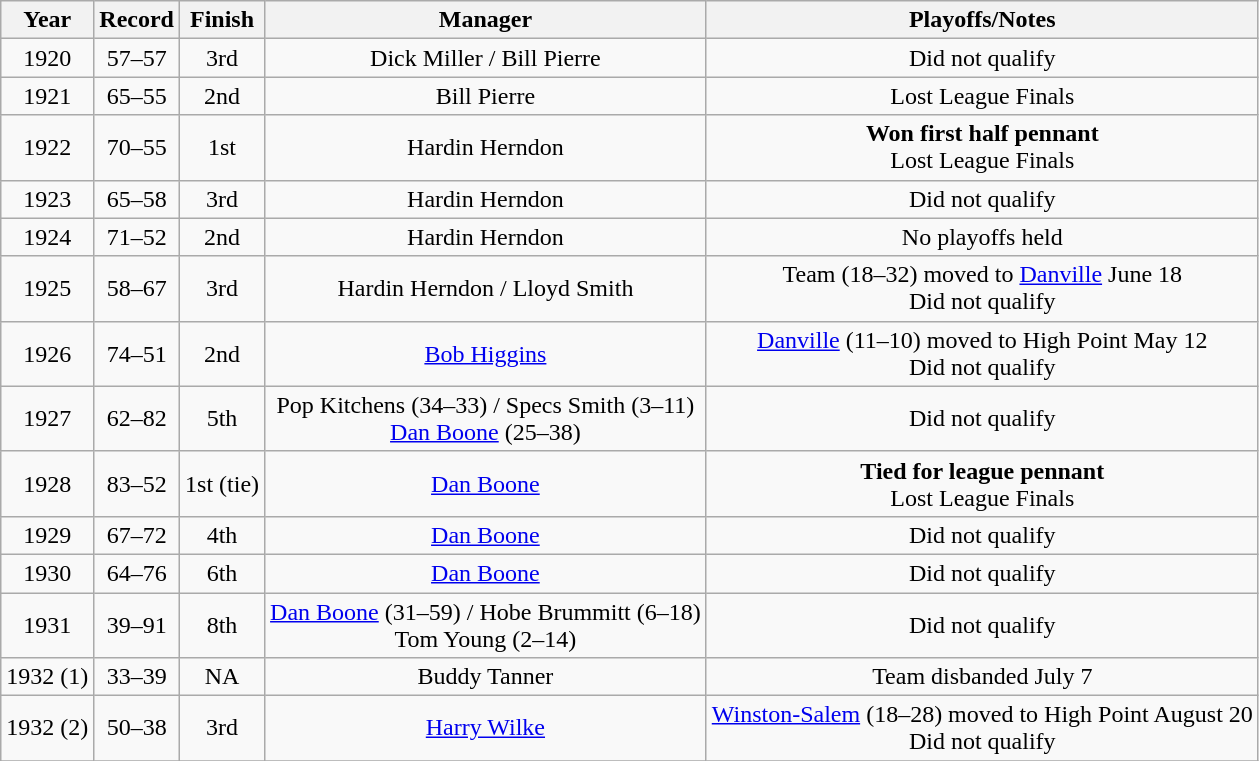<table class="wikitable" style="text-align:center">
<tr>
<th>Year</th>
<th>Record</th>
<th>Finish</th>
<th>Manager</th>
<th>Playoffs/Notes</th>
</tr>
<tr align=center>
<td>1920</td>
<td>57–57</td>
<td>3rd</td>
<td>Dick Miller / Bill Pierre</td>
<td>Did not qualify</td>
</tr>
<tr align=center>
<td>1921</td>
<td>65–55</td>
<td>2nd</td>
<td>Bill Pierre</td>
<td>Lost League Finals</td>
</tr>
<tr align=center>
<td>1922</td>
<td>70–55</td>
<td>1st</td>
<td>Hardin Herndon</td>
<td><strong>Won first half pennant</strong><br>Lost League Finals</td>
</tr>
<tr align=center>
<td>1923</td>
<td>65–58</td>
<td>3rd</td>
<td>Hardin Herndon</td>
<td>Did not qualify</td>
</tr>
<tr align=center>
<td>1924</td>
<td>71–52</td>
<td>2nd</td>
<td>Hardin Herndon</td>
<td>No playoffs held</td>
</tr>
<tr align=center>
<td>1925</td>
<td>58–67</td>
<td>3rd</td>
<td>Hardin Herndon / Lloyd Smith</td>
<td>Team (18–32) moved to <a href='#'>Danville</a> June 18<br>Did not qualify</td>
</tr>
<tr align=center>
<td>1926</td>
<td>74–51</td>
<td>2nd</td>
<td><a href='#'>Bob Higgins</a></td>
<td><a href='#'>Danville</a> (11–10) moved to High Point May 12<br>Did not qualify</td>
</tr>
<tr align=center>
<td>1927</td>
<td>62–82</td>
<td>5th</td>
<td>Pop Kitchens (34–33) / Specs Smith (3–11) <br> <a href='#'>Dan Boone</a> (25–38)</td>
<td>Did not qualify</td>
</tr>
<tr align=center>
<td>1928</td>
<td>83–52</td>
<td>1st (tie)</td>
<td><a href='#'>Dan Boone</a></td>
<td><strong>Tied for league pennant</strong><br>Lost League Finals</td>
</tr>
<tr align=center>
<td>1929</td>
<td>67–72</td>
<td>4th</td>
<td><a href='#'>Dan Boone</a></td>
<td>Did not qualify</td>
</tr>
<tr align=center>
<td>1930</td>
<td>64–76</td>
<td>6th</td>
<td><a href='#'>Dan Boone</a></td>
<td>Did not qualify</td>
</tr>
<tr align=center>
<td>1931</td>
<td>39–91</td>
<td>8th</td>
<td><a href='#'>Dan Boone</a> (31–59) / Hobe Brummitt (6–18) <br> Tom Young (2–14)</td>
<td>Did not qualify</td>
</tr>
<tr align=center>
<td>1932 (1)</td>
<td>33–39</td>
<td>NA</td>
<td>Buddy Tanner</td>
<td>Team disbanded July 7</td>
</tr>
<tr align=center>
<td>1932 (2)</td>
<td>50–38</td>
<td>3rd</td>
<td><a href='#'>Harry Wilke</a></td>
<td><a href='#'>Winston-Salem</a> (18–28) moved to High Point August 20 <br> Did not qualify</td>
</tr>
<tr align=center>
</tr>
</table>
